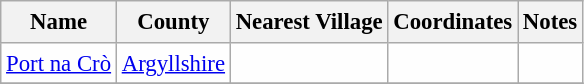<table class="wikitable sortable" style="table-layout:fixed;background-color:#FEFEFE;font-size:95%;padding:0.30em;line-height:1.35em;">
<tr>
<th scope="col">Name</th>
<th scope="col">County</th>
<th scope="col">Nearest Village</th>
<th scope="col" data-sort-type="number">Coordinates</th>
<th scope="col">Notes</th>
</tr>
<tr>
<td><a href='#'>Port na Crò</a></td>
<td><a href='#'>Argyllshire</a></td>
<td></td>
<td></td>
<td></td>
</tr>
<tr>
</tr>
</table>
